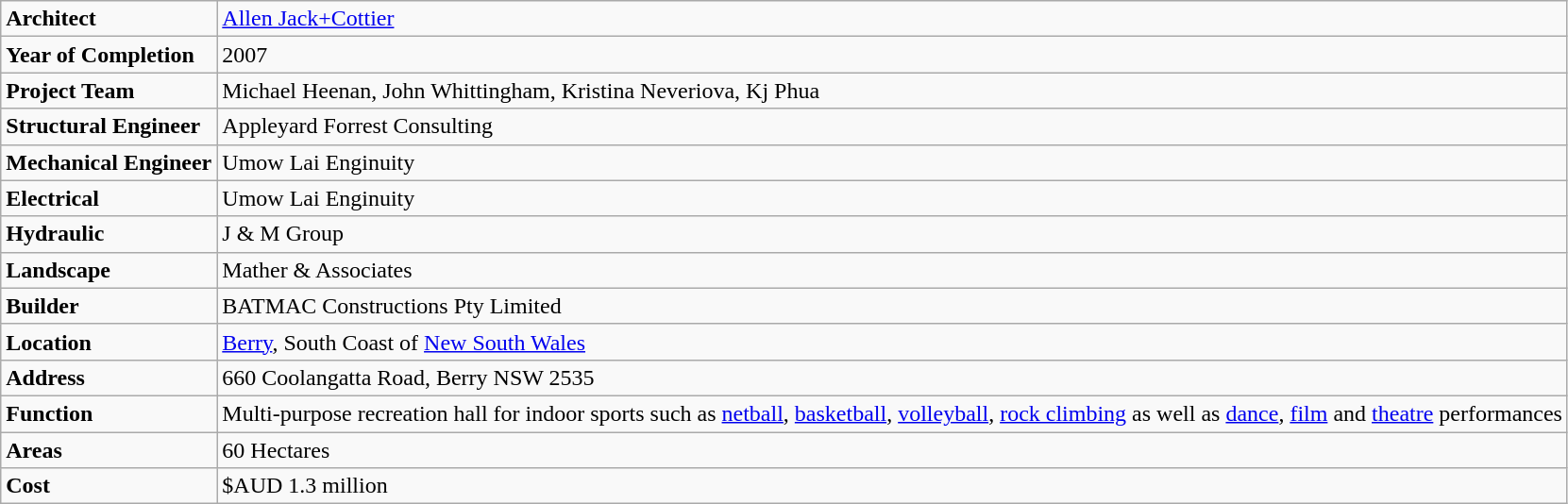<table class="wikitable">
<tr>
<td><strong>Architect</strong></td>
<td><a href='#'>Allen Jack+Cottier</a></td>
</tr>
<tr>
<td><strong>Year of Completion</strong></td>
<td>2007</td>
</tr>
<tr>
<td><strong>Project Team</strong></td>
<td>Michael Heenan, John Whittingham, Kristina Neveriova, Kj Phua</td>
</tr>
<tr>
<td><strong>Structural Engineer</strong></td>
<td>Appleyard Forrest Consulting</td>
</tr>
<tr>
<td><strong>Mechanical Engineer</strong></td>
<td>Umow Lai Enginuity</td>
</tr>
<tr>
<td><strong>Electrical</strong></td>
<td>Umow Lai Enginuity</td>
</tr>
<tr>
<td><strong>Hydraulic</strong></td>
<td>J & M Group</td>
</tr>
<tr>
<td><strong>Landscape</strong></td>
<td>Mather & Associates</td>
</tr>
<tr>
<td><strong>Builder</strong></td>
<td>BATMAC Constructions Pty Limited</td>
</tr>
<tr>
<td><strong>Location</strong></td>
<td><a href='#'>Berry</a>, South Coast of <a href='#'>New South Wales</a></td>
</tr>
<tr>
<td><strong>Address</strong></td>
<td>660 Coolangatta Road, Berry NSW 2535</td>
</tr>
<tr>
<td><strong>Function</strong></td>
<td>Multi-purpose recreation hall for indoor sports such as <a href='#'>netball</a>, <a href='#'>basketball</a>, <a href='#'>volleyball</a>, <a href='#'>rock climbing</a> as well as <a href='#'>dance</a>, <a href='#'>film</a> and <a href='#'>theatre</a> performances</td>
</tr>
<tr>
<td><strong>Areas</strong></td>
<td>60 Hectares</td>
</tr>
<tr>
<td><strong>Cost</strong></td>
<td>$AUD 1.3 million</td>
</tr>
</table>
